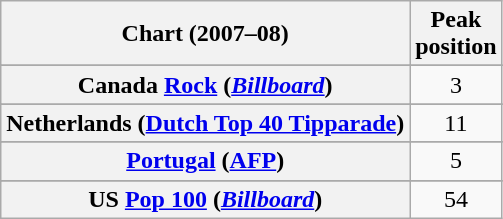<table class="wikitable sortable plainrowheaders" style="text-align:center">
<tr>
<th scope="col">Chart (2007–08)</th>
<th scope="col">Peak<br>position</th>
</tr>
<tr>
</tr>
<tr>
</tr>
<tr>
</tr>
<tr>
</tr>
<tr>
</tr>
<tr>
<th scope="row">Canada <a href='#'>Rock</a> (<em><a href='#'>Billboard</a></em>)</th>
<td>3</td>
</tr>
<tr>
</tr>
<tr>
</tr>
<tr>
</tr>
<tr>
<th scope="row">Netherlands (<a href='#'>Dutch Top 40 Tipparade</a>)</th>
<td>11</td>
</tr>
<tr>
</tr>
<tr>
</tr>
<tr>
<th scope="row"><a href='#'>Portugal</a> (<a href='#'>AFP</a>)</th>
<td>5</td>
</tr>
<tr>
</tr>
<tr>
</tr>
<tr>
</tr>
<tr>
</tr>
<tr>
</tr>
<tr>
</tr>
<tr>
</tr>
<tr>
</tr>
<tr>
</tr>
<tr>
<th scope="row">US <a href='#'>Pop 100</a> (<em><a href='#'>Billboard</a></em>)</th>
<td>54</td>
</tr>
</table>
